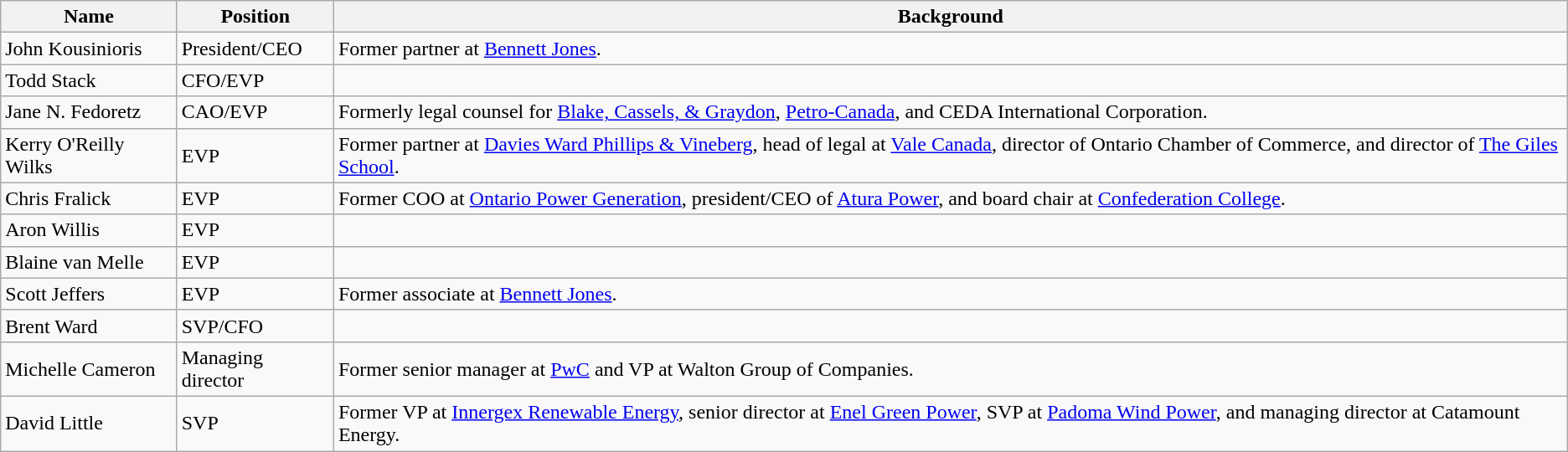<table class="wikitable">
<tr>
<th>Name</th>
<th>Position</th>
<th>Background</th>
</tr>
<tr>
<td>John Kousinioris</td>
<td>President/CEO</td>
<td>Former partner at <a href='#'>Bennett Jones</a>.</td>
</tr>
<tr>
<td>Todd Stack</td>
<td>CFO/EVP</td>
<td></td>
</tr>
<tr>
<td>Jane N. Fedoretz</td>
<td>CAO/EVP</td>
<td>Formerly legal counsel for <a href='#'>Blake, Cassels, & Graydon</a>, <a href='#'>Petro-Canada</a>, and CEDA International Corporation.</td>
</tr>
<tr>
<td>Kerry O'Reilly Wilks</td>
<td>EVP</td>
<td>Former partner at <a href='#'>Davies Ward Phillips & Vineberg</a>, head of legal at <a href='#'>Vale Canada</a>, director of Ontario Chamber of Commerce, and director of <a href='#'>The Giles School</a>.</td>
</tr>
<tr>
<td>Chris Fralick</td>
<td>EVP</td>
<td>Former COO at <a href='#'>Ontario Power Generation</a>, president/CEO of <a href='#'>Atura Power</a>, and board chair at <a href='#'>Confederation College</a>.</td>
</tr>
<tr>
<td>Aron Willis</td>
<td>EVP</td>
<td></td>
</tr>
<tr>
<td>Blaine van Melle</td>
<td>EVP</td>
<td></td>
</tr>
<tr>
<td>Scott Jeffers</td>
<td>EVP</td>
<td>Former associate at <a href='#'>Bennett Jones</a>.</td>
</tr>
<tr>
<td>Brent Ward</td>
<td>SVP/CFO</td>
<td></td>
</tr>
<tr>
<td>Michelle Cameron</td>
<td>Managing director</td>
<td>Former senior manager at <a href='#'>PwC</a> and VP at Walton Group of Companies.</td>
</tr>
<tr>
<td>David Little</td>
<td>SVP</td>
<td>Former VP at <a href='#'>Innergex Renewable Energy</a>, senior director at <a href='#'>Enel Green Power</a>, SVP at <a href='#'>Padoma Wind Power</a>, and managing director at Catamount Energy.</td>
</tr>
</table>
